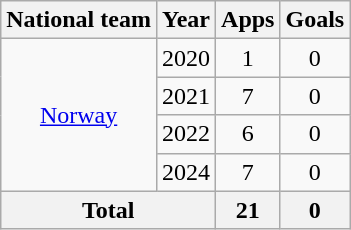<table class="wikitable" style="text-align:center">
<tr>
<th>National team</th>
<th>Year</th>
<th>Apps</th>
<th>Goals</th>
</tr>
<tr>
<td rowspan="4"><a href='#'>Norway</a></td>
<td>2020</td>
<td>1</td>
<td>0</td>
</tr>
<tr>
<td>2021</td>
<td>7</td>
<td>0</td>
</tr>
<tr>
<td>2022</td>
<td>6</td>
<td>0</td>
</tr>
<tr>
<td>2024</td>
<td>7</td>
<td>0</td>
</tr>
<tr>
<th colspan="2">Total</th>
<th>21</th>
<th>0</th>
</tr>
</table>
